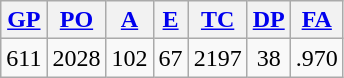<table class="wikitable">
<tr>
<th><a href='#'>GP</a></th>
<th><a href='#'>PO</a></th>
<th><a href='#'>A</a></th>
<th><a href='#'>E</a></th>
<th><a href='#'>TC</a></th>
<th><a href='#'>DP</a></th>
<th><a href='#'>FA</a></th>
</tr>
<tr align=center>
<td>611</td>
<td>2028</td>
<td>102</td>
<td>67</td>
<td>2197</td>
<td>38</td>
<td>.970</td>
</tr>
</table>
